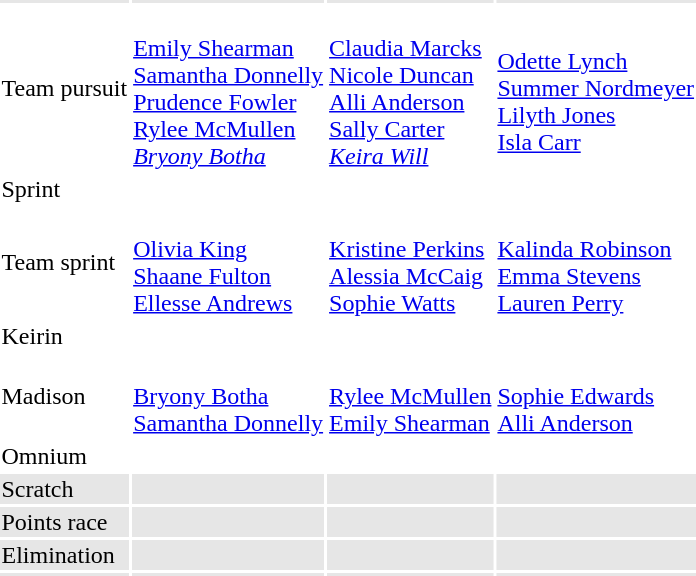<table>
<tr bgcolor="#e6e6e6">
<td></td>
<td></td>
<td></td>
<td></td>
</tr>
<tr>
<td>Team pursuit</td>
<td><br><a href='#'>Emily Shearman</a><br><a href='#'>Samantha Donnelly</a><br><a href='#'>Prudence Fowler</a><br><a href='#'>Rylee McMullen</a><br><em><a href='#'>Bryony Botha</a></em></td>
<td><br><a href='#'>Claudia Marcks</a><br><a href='#'>Nicole Duncan</a><br><a href='#'>Alli Anderson</a><br><a href='#'>Sally Carter</a><br><em><a href='#'>Keira Will</a></em></td>
<td><br><a href='#'>Odette Lynch</a><br><a href='#'>Summer Nordmeyer</a><br><a href='#'>Lilyth Jones</a><br><a href='#'>Isla Carr</a></td>
</tr>
<tr>
<td>Sprint</td>
<td></td>
<td></td>
<td></td>
</tr>
<tr>
<td>Team sprint</td>
<td><br><a href='#'>Olivia King</a><br><a href='#'>Shaane Fulton</a><br><a href='#'>Ellesse Andrews</a></td>
<td><br><a href='#'>Kristine Perkins</a><br><a href='#'>Alessia McCaig</a><br><a href='#'>Sophie Watts</a></td>
<td><br><a href='#'>Kalinda Robinson</a><br><a href='#'>Emma Stevens</a><br><a href='#'>Lauren Perry</a></td>
</tr>
<tr>
<td>Keirin</td>
<td></td>
<td></td>
<td></td>
</tr>
<tr>
<td>Madison</td>
<td><br><a href='#'>Bryony Botha</a><br><a href='#'>Samantha Donnelly</a></td>
<td><br><a href='#'>Rylee McMullen</a><br><a href='#'>Emily Shearman</a></td>
<td><br><a href='#'>Sophie Edwards</a><br><a href='#'>Alli Anderson</a></td>
</tr>
<tr>
<td>Omnium</td>
<td></td>
<td></td>
<td></td>
</tr>
<tr bgcolor="#e6e6e6">
<td>Scratch</td>
<td></td>
<td></td>
<td></td>
</tr>
<tr bgcolor="#e6e6e6">
<td>Points race</td>
<td></td>
<td></td>
<td></td>
</tr>
<tr bgcolor="#e6e6e6">
<td>Elimination</td>
<td></td>
<td></td>
<td></td>
</tr>
<tr bgcolor="#e6e6e6">
<td></td>
<td></td>
<td></td>
<td></td>
</tr>
</table>
